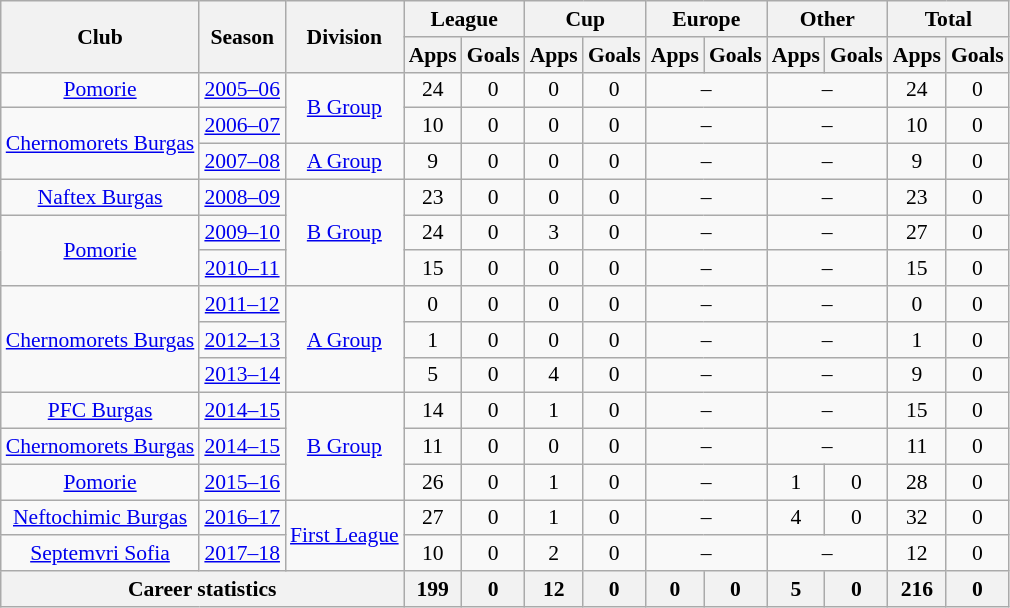<table class="wikitable" style="font-size:90%; text-align: center">
<tr>
<th rowspan=2>Club</th>
<th rowspan=2>Season</th>
<th rowspan="2">Division</th>
<th colspan=2>League</th>
<th colspan=2>Cup</th>
<th colspan=2>Europe</th>
<th colspan=2>Other</th>
<th colspan=2>Total</th>
</tr>
<tr>
<th>Apps</th>
<th>Goals</th>
<th>Apps</th>
<th>Goals</th>
<th>Apps</th>
<th>Goals</th>
<th>Apps</th>
<th>Goals</th>
<th>Apps</th>
<th>Goals</th>
</tr>
<tr>
<td rowspan=1><a href='#'>Pomorie</a></td>
<td><a href='#'>2005–06</a></td>
<td rowspan="2"><a href='#'>B Group</a></td>
<td>24</td>
<td>0</td>
<td>0</td>
<td>0</td>
<td colspan="2">–</td>
<td colspan="2">–</td>
<td>24</td>
<td>0</td>
</tr>
<tr>
<td rowspan=2><a href='#'>Chernomorets Burgas</a></td>
<td><a href='#'>2006–07</a></td>
<td>10</td>
<td>0</td>
<td>0</td>
<td>0</td>
<td colspan="2">–</td>
<td colspan="2">–</td>
<td>10</td>
<td>0</td>
</tr>
<tr>
<td><a href='#'>2007–08</a></td>
<td rowspan="1"><a href='#'>A Group</a></td>
<td>9</td>
<td>0</td>
<td>0</td>
<td>0</td>
<td colspan="2">–</td>
<td colspan="2">–</td>
<td>9</td>
<td>0</td>
</tr>
<tr>
<td rowspan=1><a href='#'>Naftex Burgas</a></td>
<td><a href='#'>2008–09</a></td>
<td rowspan="3"><a href='#'>B Group</a></td>
<td>23</td>
<td>0</td>
<td>0</td>
<td>0</td>
<td colspan="2">–</td>
<td colspan="2">–</td>
<td>23</td>
<td>0</td>
</tr>
<tr>
<td rowspan=2><a href='#'>Pomorie</a></td>
<td><a href='#'>2009–10</a></td>
<td>24</td>
<td>0</td>
<td>3</td>
<td>0</td>
<td colspan="2">–</td>
<td colspan="2">–</td>
<td>27</td>
<td>0</td>
</tr>
<tr>
<td><a href='#'>2010–11</a></td>
<td>15</td>
<td>0</td>
<td>0</td>
<td>0</td>
<td colspan="2">–</td>
<td colspan="2">–</td>
<td>15</td>
<td>0</td>
</tr>
<tr>
<td rowspan=3><a href='#'>Chernomorets Burgas</a></td>
<td><a href='#'>2011–12</a></td>
<td rowspan="3"><a href='#'>A Group</a></td>
<td>0</td>
<td>0</td>
<td>0</td>
<td>0</td>
<td colspan="2">–</td>
<td colspan="2">–</td>
<td>0</td>
<td>0</td>
</tr>
<tr>
<td><a href='#'>2012–13</a></td>
<td>1</td>
<td>0</td>
<td>0</td>
<td>0</td>
<td colspan="2">–</td>
<td colspan="2">–</td>
<td>1</td>
<td>0</td>
</tr>
<tr>
<td><a href='#'>2013–14</a></td>
<td>5</td>
<td>0</td>
<td>4</td>
<td>0</td>
<td colspan="2">–</td>
<td colspan="2">–</td>
<td>9</td>
<td>0</td>
</tr>
<tr>
<td rowspan=1><a href='#'>PFC Burgas</a></td>
<td><a href='#'>2014–15</a></td>
<td rowspan="3"><a href='#'>B Group</a></td>
<td>14</td>
<td>0</td>
<td>1</td>
<td>0</td>
<td colspan="2">–</td>
<td colspan="2">–</td>
<td>15</td>
<td>0</td>
</tr>
<tr>
<td rowspan=1><a href='#'>Chernomorets Burgas</a></td>
<td><a href='#'>2014–15</a></td>
<td>11</td>
<td>0</td>
<td>0</td>
<td>0</td>
<td colspan="2">–</td>
<td colspan="2">–</td>
<td>11</td>
<td>0</td>
</tr>
<tr>
<td rowspan=1><a href='#'>Pomorie</a></td>
<td><a href='#'>2015–16</a></td>
<td>26</td>
<td>0</td>
<td>1</td>
<td>0</td>
<td colspan="2">–</td>
<td>1</td>
<td>0</td>
<td>28</td>
<td>0</td>
</tr>
<tr>
<td><a href='#'>Neftochimic Burgas</a></td>
<td><a href='#'>2016–17</a></td>
<td rowspan="2"><a href='#'>First League</a></td>
<td>27</td>
<td>0</td>
<td>1</td>
<td>0</td>
<td colspan="2">–</td>
<td>4</td>
<td>0</td>
<td>32</td>
<td>0</td>
</tr>
<tr>
<td><a href='#'>Septemvri Sofia</a></td>
<td><a href='#'>2017–18</a></td>
<td>10</td>
<td>0</td>
<td>2</td>
<td>0</td>
<td colspan="2">–</td>
<td colspan="2">–</td>
<td>12</td>
<td>0</td>
</tr>
<tr>
<th colspan=3>Career statistics</th>
<th>199</th>
<th>0</th>
<th>12</th>
<th>0</th>
<th>0</th>
<th>0</th>
<th>5</th>
<th>0</th>
<th>216</th>
<th>0</th>
</tr>
</table>
